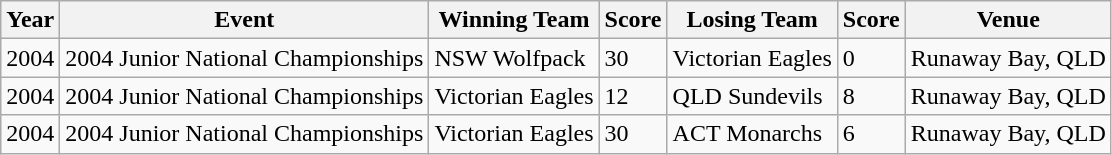<table class="wikitable">
<tr>
<th>Year</th>
<th>Event</th>
<th>Winning Team</th>
<th>Score</th>
<th>Losing Team</th>
<th>Score</th>
<th>Venue</th>
</tr>
<tr>
<td>2004</td>
<td>2004 Junior  National Championships</td>
<td>NSW Wolfpack</td>
<td>30</td>
<td>Victorian Eagles</td>
<td>0</td>
<td>Runaway Bay, QLD</td>
</tr>
<tr>
<td>2004</td>
<td>2004 Junior National Championships</td>
<td>Victorian Eagles</td>
<td>12</td>
<td>QLD Sundevils</td>
<td>8</td>
<td>Runaway Bay, QLD</td>
</tr>
<tr>
<td>2004</td>
<td>2004 Junior National Championships</td>
<td>Victorian Eagles</td>
<td>30</td>
<td>ACT Monarchs</td>
<td>6</td>
<td>Runaway Bay, QLD</td>
</tr>
</table>
